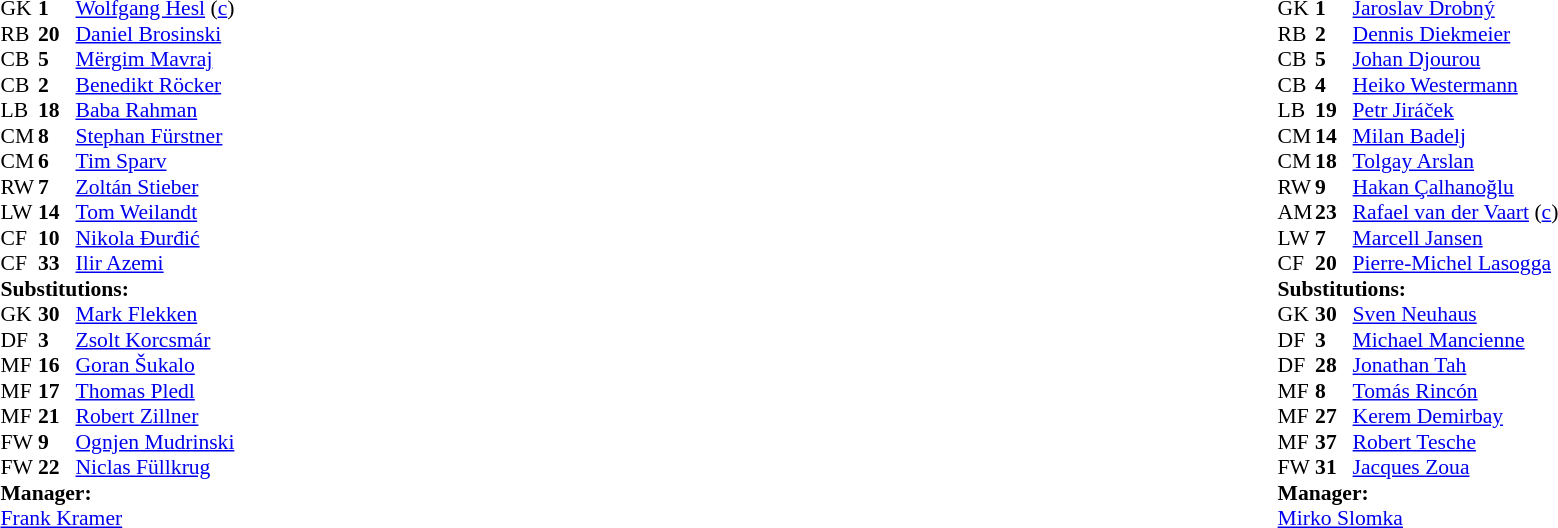<table width="100%">
<tr>
<td valign="top" width="40%"><br><table style="font-size:90%" cellspacing="0" cellpadding="0">
<tr>
<th width=25></th>
<th width=25></th>
</tr>
<tr>
<td>GK</td>
<td><strong>1</strong></td>
<td> <a href='#'>Wolfgang Hesl</a> (<a href='#'>c</a>)</td>
</tr>
<tr>
<td>RB</td>
<td><strong>20</strong></td>
<td> <a href='#'>Daniel Brosinski</a></td>
<td></td>
<td></td>
</tr>
<tr>
<td>CB</td>
<td><strong>5</strong></td>
<td> <a href='#'>Mërgim Mavraj</a></td>
</tr>
<tr>
<td>CB</td>
<td><strong>2</strong></td>
<td> <a href='#'>Benedikt Röcker</a></td>
</tr>
<tr>
<td>LB</td>
<td><strong>18</strong></td>
<td> <a href='#'>Baba Rahman</a></td>
</tr>
<tr>
<td>CM</td>
<td><strong>8</strong></td>
<td> <a href='#'>Stephan Fürstner</a></td>
</tr>
<tr>
<td>CM</td>
<td><strong>6</strong></td>
<td> <a href='#'>Tim Sparv</a></td>
<td></td>
<td></td>
</tr>
<tr>
<td>RW</td>
<td><strong>7</strong></td>
<td> <a href='#'>Zoltán Stieber</a></td>
</tr>
<tr>
<td>LW</td>
<td><strong>14</strong></td>
<td> <a href='#'>Tom Weilandt</a></td>
</tr>
<tr>
<td>CF</td>
<td><strong>10</strong></td>
<td> <a href='#'>Nikola Đurđić</a></td>
<td></td>
<td></td>
</tr>
<tr>
<td>CF</td>
<td><strong>33</strong></td>
<td> <a href='#'>Ilir Azemi</a></td>
</tr>
<tr>
<td colspan=3><strong>Substitutions:</strong></td>
</tr>
<tr>
<td>GK</td>
<td><strong>30</strong></td>
<td> <a href='#'>Mark Flekken</a></td>
</tr>
<tr>
<td>DF</td>
<td><strong>3</strong></td>
<td> <a href='#'>Zsolt Korcsmár</a></td>
</tr>
<tr>
<td>MF</td>
<td><strong>16</strong></td>
<td> <a href='#'>Goran Šukalo</a></td>
<td></td>
<td></td>
</tr>
<tr>
<td>MF</td>
<td><strong>17</strong></td>
<td> <a href='#'>Thomas Pledl</a></td>
</tr>
<tr>
<td>MF</td>
<td><strong>21</strong></td>
<td> <a href='#'>Robert Zillner</a></td>
</tr>
<tr>
<td>FW</td>
<td><strong>9</strong></td>
<td> <a href='#'>Ognjen Mudrinski</a></td>
<td></td>
<td></td>
</tr>
<tr>
<td>FW</td>
<td><strong>22</strong></td>
<td> <a href='#'>Niclas Füllkrug</a></td>
<td></td>
<td></td>
</tr>
<tr>
<td colspan=3><strong>Manager:</strong></td>
</tr>
<tr>
<td colspan=3> <a href='#'>Frank Kramer</a></td>
</tr>
</table>
</td>
<td valign="top"></td>
<td valign="top" width="50%"><br><table style="font-size: 90%" cellspacing="0" cellpadding="0" align="center">
<tr>
<th width=25></th>
<th width=25></th>
</tr>
<tr>
<td>GK</td>
<td><strong>1</strong></td>
<td> <a href='#'>Jaroslav Drobný</a></td>
</tr>
<tr>
<td>RB</td>
<td><strong>2</strong></td>
<td> <a href='#'>Dennis Diekmeier</a></td>
</tr>
<tr>
<td>CB</td>
<td><strong>5</strong></td>
<td> <a href='#'>Johan Djourou</a></td>
<td></td>
<td></td>
</tr>
<tr>
<td>CB</td>
<td><strong>4</strong></td>
<td> <a href='#'>Heiko Westermann</a></td>
</tr>
<tr>
<td>LB</td>
<td><strong>19</strong></td>
<td> <a href='#'>Petr Jiráček</a></td>
</tr>
<tr>
<td>CM</td>
<td><strong>14</strong></td>
<td> <a href='#'>Milan Badelj</a></td>
</tr>
<tr>
<td>CM</td>
<td><strong>18</strong></td>
<td> <a href='#'>Tolgay Arslan</a></td>
<td></td>
<td></td>
</tr>
<tr>
<td>RW</td>
<td><strong>9</strong></td>
<td> <a href='#'>Hakan Çalhanoğlu</a></td>
</tr>
<tr>
<td>AM</td>
<td><strong>23</strong></td>
<td> <a href='#'>Rafael van der Vaart</a> (<a href='#'>c</a>)</td>
<td></td>
<td></td>
</tr>
<tr>
<td>LW</td>
<td><strong>7</strong></td>
<td> <a href='#'>Marcell Jansen</a></td>
</tr>
<tr>
<td>CF</td>
<td><strong>20</strong></td>
<td> <a href='#'>Pierre-Michel Lasogga</a></td>
</tr>
<tr>
<td colspan=3><strong>Substitutions:</strong></td>
</tr>
<tr>
<td>GK</td>
<td><strong>30</strong></td>
<td> <a href='#'>Sven Neuhaus</a></td>
</tr>
<tr>
<td>DF</td>
<td><strong>3</strong></td>
<td> <a href='#'>Michael Mancienne</a></td>
<td></td>
<td></td>
</tr>
<tr>
<td>DF</td>
<td><strong>28</strong></td>
<td> <a href='#'>Jonathan Tah</a></td>
</tr>
<tr>
<td>MF</td>
<td><strong>8</strong></td>
<td> <a href='#'>Tomás Rincón</a></td>
<td></td>
<td></td>
</tr>
<tr>
<td>MF</td>
<td><strong>27</strong></td>
<td> <a href='#'>Kerem Demirbay</a></td>
</tr>
<tr>
<td>MF</td>
<td><strong>37</strong></td>
<td> <a href='#'>Robert Tesche</a></td>
<td></td>
<td></td>
</tr>
<tr>
<td>FW</td>
<td><strong>31</strong></td>
<td> <a href='#'>Jacques Zoua</a></td>
</tr>
<tr>
<td colspan=3><strong>Manager:</strong></td>
</tr>
<tr>
<td colspan=3> <a href='#'>Mirko Slomka</a></td>
</tr>
</table>
</td>
</tr>
</table>
